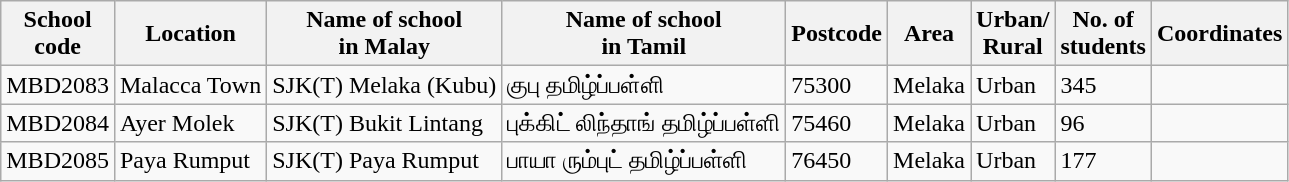<table class="wikitable sortable">
<tr>
<th>School<br>code</th>
<th>Location</th>
<th>Name of school<br>in Malay</th>
<th>Name of school<br>in Tamil</th>
<th>Postcode</th>
<th>Area</th>
<th>Urban/<br>Rural</th>
<th>No. of<br>students</th>
<th>Coordinates</th>
</tr>
<tr>
<td>MBD2083</td>
<td>Malacca Town</td>
<td>SJK(T) Melaka (Kubu)</td>
<td>குபு தமிழ்ப்பள்ளி</td>
<td>75300</td>
<td>Melaka</td>
<td>Urban</td>
<td>345</td>
<td></td>
</tr>
<tr>
<td>MBD2084</td>
<td>Ayer Molek</td>
<td>SJK(T) Bukit Lintang</td>
<td>புக்கிட் லிந்தாங் தமிழ்ப்பள்ளி</td>
<td>75460</td>
<td>Melaka</td>
<td>Urban</td>
<td>96</td>
<td></td>
</tr>
<tr>
<td>MBD2085</td>
<td>Paya Rumput</td>
<td>SJK(T) Paya Rumput</td>
<td>பாயா ரும்புட் தமிழ்ப்பள்ளி</td>
<td>76450</td>
<td>Melaka</td>
<td>Urban</td>
<td>177</td>
<td></td>
</tr>
</table>
